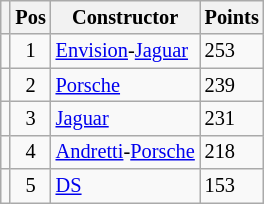<table class="wikitable" style="font-size: 85%;">
<tr>
<th></th>
<th>Pos</th>
<th>Constructor</th>
<th>Points</th>
</tr>
<tr>
<td align="left"></td>
<td align="center">1</td>
<td> <a href='#'>Envision</a>-<a href='#'>Jaguar</a></td>
<td align="left">253</td>
</tr>
<tr>
<td align="left"></td>
<td align="center">2</td>
<td> <a href='#'>Porsche</a></td>
<td align="left">239</td>
</tr>
<tr>
<td align="left"></td>
<td align="center">3</td>
<td> <a href='#'>Jaguar</a></td>
<td align="left">231</td>
</tr>
<tr>
<td align="left"></td>
<td align="center">4</td>
<td> <a href='#'>Andretti</a>-<a href='#'>Porsche</a></td>
<td align="left">218</td>
</tr>
<tr>
<td align="left"></td>
<td align="center">5</td>
<td> <a href='#'>DS</a></td>
<td align="left">153</td>
</tr>
</table>
